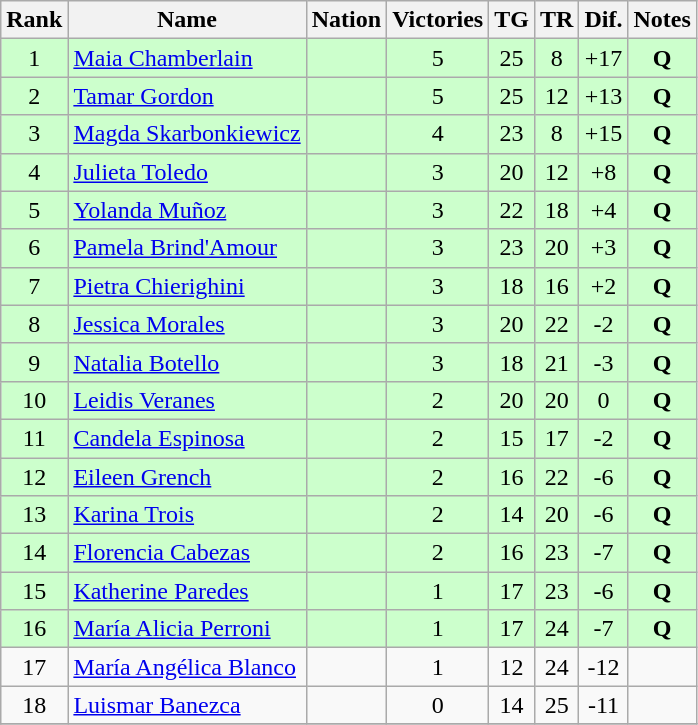<table class="wikitable sortable" style="text-align:center">
<tr>
<th>Rank</th>
<th>Name</th>
<th>Nation</th>
<th>Victories</th>
<th>TG</th>
<th>TR</th>
<th>Dif.</th>
<th>Notes</th>
</tr>
<tr style="background:#cfc">
<td>1</td>
<td align=left><a href='#'>Maia Chamberlain</a></td>
<td align=left></td>
<td>5</td>
<td>25</td>
<td>8</td>
<td>+17</td>
<td><strong>Q</strong></td>
</tr>
<tr style="background:#cfc">
<td>2</td>
<td align=left><a href='#'>Tamar Gordon</a></td>
<td align=left></td>
<td>5</td>
<td>25</td>
<td>12</td>
<td>+13</td>
<td><strong>Q</strong></td>
</tr>
<tr style="background:#cfc">
<td>3</td>
<td align=left><a href='#'>Magda Skarbonkiewicz</a></td>
<td align=left></td>
<td>4</td>
<td>23</td>
<td>8</td>
<td>+15</td>
<td><strong>Q</strong></td>
</tr>
<tr style="background:#cfc">
<td>4</td>
<td align=left><a href='#'>Julieta Toledo</a></td>
<td align=left></td>
<td>3</td>
<td>20</td>
<td>12</td>
<td>+8</td>
<td><strong>Q</strong></td>
</tr>
<tr style="background:#cfc">
<td>5</td>
<td align=left><a href='#'>Yolanda Muñoz</a></td>
<td align=left></td>
<td>3</td>
<td>22</td>
<td>18</td>
<td>+4</td>
<td><strong>Q</strong></td>
</tr>
<tr style="background:#cfc">
<td>6</td>
<td align=left><a href='#'>Pamela Brind'Amour</a></td>
<td align=left></td>
<td>3</td>
<td>23</td>
<td>20</td>
<td>+3</td>
<td><strong>Q</strong></td>
</tr>
<tr style="background:#cfc">
<td>7</td>
<td align=left><a href='#'>Pietra Chierighini</a></td>
<td align=left></td>
<td>3</td>
<td>18</td>
<td>16</td>
<td>+2</td>
<td><strong>Q</strong></td>
</tr>
<tr style="background:#cfc">
<td>8</td>
<td align=left><a href='#'>Jessica Morales</a></td>
<td align=left></td>
<td>3</td>
<td>20</td>
<td>22</td>
<td>-2</td>
<td><strong>Q</strong></td>
</tr>
<tr style="background:#cfc">
<td>9</td>
<td align=left><a href='#'>Natalia Botello</a></td>
<td align=left></td>
<td>3</td>
<td>18</td>
<td>21</td>
<td>-3</td>
<td><strong>Q</strong></td>
</tr>
<tr style="background:#cfc">
<td>10</td>
<td align=left><a href='#'>Leidis Veranes</a></td>
<td align=left></td>
<td>2</td>
<td>20</td>
<td>20</td>
<td>0</td>
<td><strong>Q</strong></td>
</tr>
<tr style="background:#cfc">
<td>11</td>
<td align=left><a href='#'>Candela Espinosa</a></td>
<td align=left></td>
<td>2</td>
<td>15</td>
<td>17</td>
<td>-2</td>
<td><strong>Q</strong></td>
</tr>
<tr style="background:#cfc">
<td>12</td>
<td align=left><a href='#'>Eileen Grench</a></td>
<td align=left></td>
<td>2</td>
<td>16</td>
<td>22</td>
<td>-6</td>
<td><strong>Q</strong></td>
</tr>
<tr style="background:#cfc">
<td>13</td>
<td align=left><a href='#'>Karina Trois</a></td>
<td align=left></td>
<td>2</td>
<td>14</td>
<td>20</td>
<td>-6</td>
<td><strong>Q</strong></td>
</tr>
<tr style="background:#cfc">
<td>14</td>
<td align=left><a href='#'>Florencia Cabezas</a></td>
<td align=left></td>
<td>2</td>
<td>16</td>
<td>23</td>
<td>-7</td>
<td><strong>Q</strong></td>
</tr>
<tr style="background:#cfc">
<td>15</td>
<td align=left><a href='#'>Katherine Paredes</a></td>
<td align=left></td>
<td>1</td>
<td>17</td>
<td>23</td>
<td>-6</td>
<td><strong>Q</strong></td>
</tr>
<tr style="background:#cfc">
<td>16</td>
<td align=left><a href='#'>María Alicia Perroni</a></td>
<td align=left></td>
<td>1</td>
<td>17</td>
<td>24</td>
<td>-7</td>
<td><strong>Q</strong></td>
</tr>
<tr>
<td>17</td>
<td align=left><a href='#'>María Angélica Blanco</a></td>
<td align=left></td>
<td>1</td>
<td>12</td>
<td>24</td>
<td>-12</td>
<td></td>
</tr>
<tr>
<td>18</td>
<td align=left><a href='#'>Luismar Banezca</a></td>
<td align=left></td>
<td>0</td>
<td>14</td>
<td>25</td>
<td>-11</td>
<td></td>
</tr>
<tr>
</tr>
</table>
